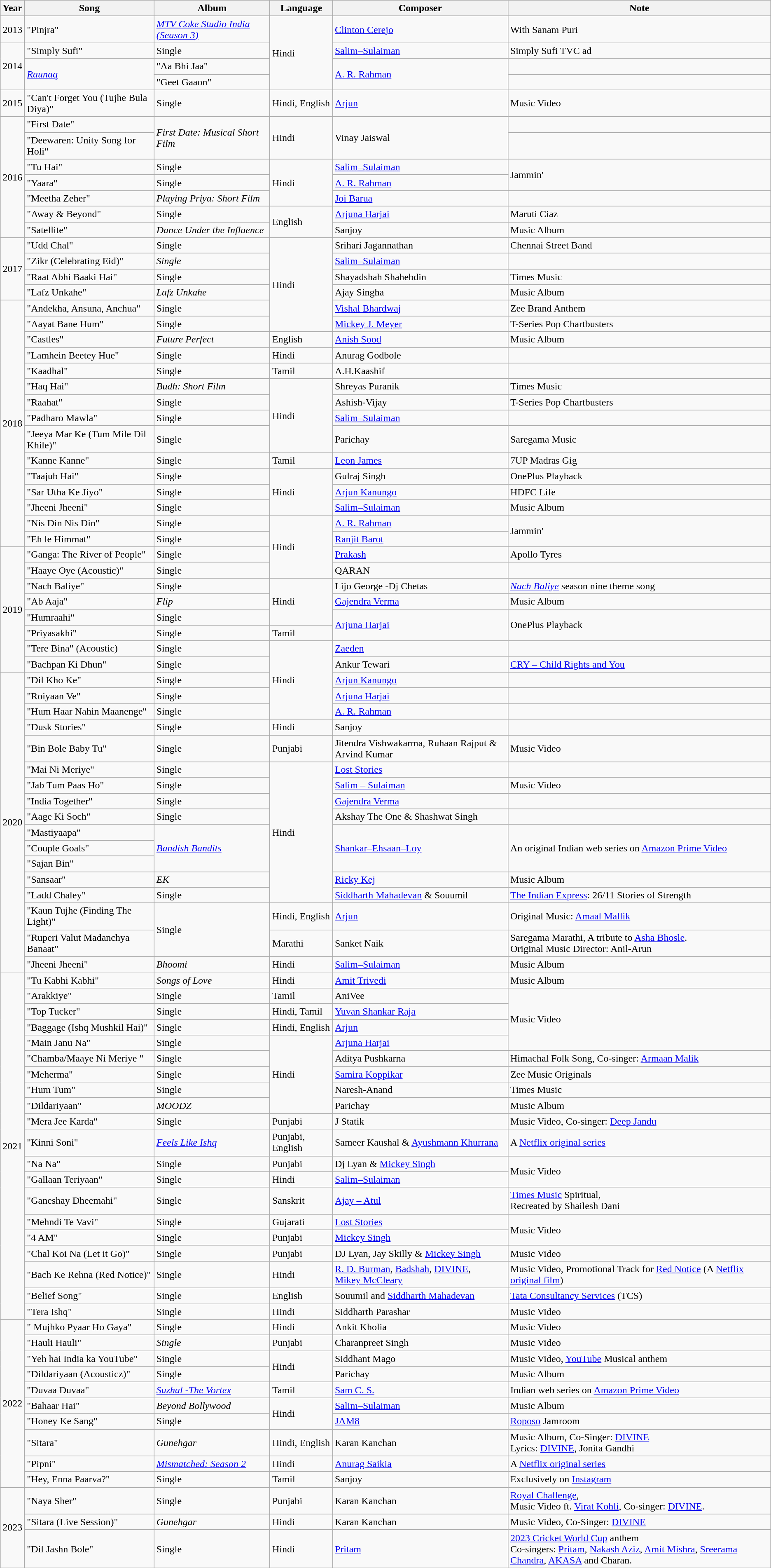<table class="wikitable sortable">
<tr>
<th>Year</th>
<th>Song</th>
<th>Album</th>
<th>Language</th>
<th>Composer</th>
<th>Note</th>
</tr>
<tr>
<td>2013</td>
<td>"Pinjra"</td>
<td><em><a href='#'>MTV Coke Studio India (Season 3)</a></em></td>
<td rowspan="4">Hindi</td>
<td><a href='#'>Clinton Cerejo</a></td>
<td>With Sanam Puri</td>
</tr>
<tr>
<td rowspan="3">2014</td>
<td>"Simply Sufi"</td>
<td>Single</td>
<td><a href='#'>Salim–Sulaiman</a></td>
<td>Simply Sufi TVC ad</td>
</tr>
<tr>
<td rowspan="2"><em><a href='#'>Raunaq</a></em></td>
<td>"Aa Bhi Jaa"</td>
<td rowspan="2"><a href='#'>A. R. Rahman</a></td>
<td></td>
</tr>
<tr>
<td>"Geet Gaaon"</td>
<td></td>
</tr>
<tr>
<td>2015</td>
<td>"Can't Forget You (Tujhe Bula Diya)"</td>
<td>Single</td>
<td>Hindi, English</td>
<td><a href='#'>Arjun</a></td>
<td>Music Video</td>
</tr>
<tr>
<td rowspan="7">2016</td>
<td>"First Date"</td>
<td rowspan="2"><em>First Date: Musical Short Film</em></td>
<td rowspan="2">Hindi</td>
<td rowspan="2">Vinay Jaiswal</td>
<td></td>
</tr>
<tr>
<td>"Deewaren: Unity Song for Holi"</td>
<td></td>
</tr>
<tr>
<td>"Tu Hai"</td>
<td>Single</td>
<td rowspan="3">Hindi</td>
<td><a href='#'>Salim–Sulaiman</a></td>
<td rowspan="2">Jammin'</td>
</tr>
<tr>
<td>"Yaara"</td>
<td>Single</td>
<td><a href='#'>A. R. Rahman</a></td>
</tr>
<tr>
<td>"Meetha Zeher"</td>
<td><em>Playing Priya: Short Film</em></td>
<td><a href='#'>Joi Barua</a></td>
<td></td>
</tr>
<tr>
<td>"Away & Beyond"</td>
<td>Single</td>
<td rowspan="2">English</td>
<td><a href='#'>Arjuna Harjai</a></td>
<td>Maruti Ciaz</td>
</tr>
<tr>
<td>"Satellite"</td>
<td><em>Dance Under the Influence</em></td>
<td>Sanjoy</td>
<td>Music Album</td>
</tr>
<tr>
<td rowspan="4">2017</td>
<td>"Udd Chal"</td>
<td>Single</td>
<td rowspan="6">Hindi</td>
<td>Srihari Jagannathan</td>
<td>Chennai Street Band</td>
</tr>
<tr>
<td>"Zikr (Celebrating Eid)"</td>
<td><em>Single</em></td>
<td><a href='#'>Salim–Sulaiman</a></td>
<td></td>
</tr>
<tr>
<td>"Raat Abhi Baaki Hai"</td>
<td>Single</td>
<td>Shayadshah Shahebdin</td>
<td>Times Music</td>
</tr>
<tr>
<td>"Lafz Unkahe"</td>
<td><em>Lafz Unkahe</em></td>
<td>Ajay Singha</td>
<td>Music Album</td>
</tr>
<tr>
<td rowspan="15">2018</td>
<td>"Andekha, Ansuna, Anchua"</td>
<td>Single</td>
<td><a href='#'>Vishal Bhardwaj</a></td>
<td>Zee Brand Anthem</td>
</tr>
<tr>
<td>"Aayat Bane Hum"</td>
<td>Single</td>
<td><a href='#'>Mickey J. Meyer</a></td>
<td>T-Series Pop Chartbusters</td>
</tr>
<tr>
<td>"Castles"</td>
<td><em>Future Perfect</em></td>
<td>English</td>
<td><a href='#'>Anish Sood</a></td>
<td>Music Album</td>
</tr>
<tr>
<td>"Lamhein Beetey Hue"</td>
<td>Single</td>
<td>Hindi</td>
<td>Anurag Godbole</td>
<td></td>
</tr>
<tr>
<td>"Kaadhal"</td>
<td>Single</td>
<td>Tamil</td>
<td>A.H.Kaashif</td>
<td></td>
</tr>
<tr>
<td>"Haq Hai"</td>
<td><em>Budh: Short Film</em></td>
<td rowspan="4">Hindi</td>
<td>Shreyas Puranik</td>
<td>Times Music</td>
</tr>
<tr>
<td>"Raahat"</td>
<td>Single</td>
<td>Ashish-Vijay</td>
<td>T-Series Pop Chartbusters</td>
</tr>
<tr>
<td>"Padharo Mawla"</td>
<td>Single</td>
<td><a href='#'>Salim–Sulaiman</a></td>
<td></td>
</tr>
<tr>
<td>"Jeeya Mar Ke (Tum Mile Dil Khile)"</td>
<td>Single</td>
<td>Parichay</td>
<td>Saregama Music</td>
</tr>
<tr>
<td>"Kanne Kanne"</td>
<td>Single</td>
<td>Tamil</td>
<td><a href='#'>Leon James</a></td>
<td>7UP Madras Gig</td>
</tr>
<tr>
<td>"Taajub Hai"</td>
<td>Single</td>
<td rowspan="3">Hindi</td>
<td>Gulraj Singh</td>
<td>OnePlus Playback</td>
</tr>
<tr>
<td>"Sar Utha Ke Jiyo"</td>
<td>Single</td>
<td><a href='#'>Arjun Kanungo</a></td>
<td>HDFC Life</td>
</tr>
<tr>
<td>"Jheeni Jheeni"</td>
<td>Single</td>
<td><a href='#'>Salim–Sulaiman</a></td>
<td>Music Album</td>
</tr>
<tr>
<td>"Nis Din Nis Din"</td>
<td>Single</td>
<td rowspan="4">Hindi</td>
<td><a href='#'>A. R. Rahman</a></td>
<td rowspan="2">Jammin'</td>
</tr>
<tr>
<td>"Eh le Himmat"</td>
<td>Single</td>
<td><a href='#'>Ranjit Barot</a></td>
</tr>
<tr>
<td rowspan="8">2019</td>
<td>"Ganga: The River of People"</td>
<td>Single</td>
<td><a href='#'>Prakash</a></td>
<td>Apollo Tyres</td>
</tr>
<tr>
<td>"Haaye Oye (Acoustic)"</td>
<td>Single</td>
<td>QARAN</td>
<td></td>
</tr>
<tr>
<td>"Nach Baliye"</td>
<td>Single</td>
<td rowspan="3">Hindi</td>
<td>Lijo George -Dj Chetas</td>
<td><em><a href='#'>Nach Baliye</a></em> season nine theme song</td>
</tr>
<tr>
<td>"Ab Aaja"</td>
<td><em>Flip</em></td>
<td><a href='#'>Gajendra Verma</a></td>
<td>Music Album</td>
</tr>
<tr>
<td>"Humraahi"</td>
<td>Single</td>
<td rowspan="2"><a href='#'>Arjuna Harjai</a></td>
<td rowspan="2">OnePlus Playback</td>
</tr>
<tr>
<td>"Priyasakhi"</td>
<td>Single</td>
<td>Tamil</td>
</tr>
<tr>
<td>"Tere Bina" (Acoustic)</td>
<td>Single</td>
<td rowspan="5">Hindi</td>
<td><a href='#'>Zaeden</a></td>
<td></td>
</tr>
<tr>
<td>"Bachpan Ki Dhun"</td>
<td>Single</td>
<td>Ankur Tewari</td>
<td><a href='#'>CRY – Child Rights and You</a></td>
</tr>
<tr>
<td rowspan="17">2020</td>
<td>"Dil Kho Ke"</td>
<td>Single</td>
<td><a href='#'>Arjun Kanungo</a></td>
<td></td>
</tr>
<tr>
<td>"Roiyaan Ve"</td>
<td>Single</td>
<td><a href='#'>Arjuna Harjai</a></td>
<td></td>
</tr>
<tr>
<td>"Hum Haar Nahin Maanenge"</td>
<td>Single</td>
<td><a href='#'>A. R. Rahman</a></td>
<td></td>
</tr>
<tr>
<td>"Dusk Stories"</td>
<td>Single</td>
<td>Hindi</td>
<td>Sanjoy</td>
<td></td>
</tr>
<tr>
<td>"Bin Bole Baby Tu"</td>
<td>Single</td>
<td>Punjabi</td>
<td>Jitendra Vishwakarma, Ruhaan Rajput & Arvind Kumar</td>
<td>Music Video</td>
</tr>
<tr>
<td>"Mai Ni Meriye"</td>
<td>Single</td>
<td rowspan="9">Hindi</td>
<td><a href='#'>Lost Stories</a></td>
<td></td>
</tr>
<tr>
<td>"Jab Tum Paas Ho"</td>
<td>Single</td>
<td><a href='#'>Salim – Sulaiman</a></td>
<td>Music Video</td>
</tr>
<tr>
<td>"India Together"</td>
<td>Single</td>
<td><a href='#'>Gajendra Verma</a></td>
<td></td>
</tr>
<tr>
<td>"Aage Ki Soch"</td>
<td>Single</td>
<td>Akshay The One & Shashwat Singh</td>
<td></td>
</tr>
<tr>
<td>"Mastiyaapa"</td>
<td rowspan="3"><em><a href='#'>Bandish Bandits</a></em></td>
<td rowspan="3"><a href='#'>Shankar–Ehsaan–Loy</a></td>
<td rowspan="3">An original Indian web series on <a href='#'>Amazon Prime Video</a></td>
</tr>
<tr>
<td>"Couple Goals"</td>
</tr>
<tr>
<td>"Sajan Bin"</td>
</tr>
<tr>
<td>"Sansaar"</td>
<td><em>EK</em></td>
<td><a href='#'>Ricky Kej</a></td>
<td>Music Album</td>
</tr>
<tr>
<td>"Ladd Chaley"</td>
<td>Single</td>
<td><a href='#'>Siddharth Mahadevan</a> & Souumil</td>
<td><a href='#'>The Indian Express</a>: 26/11 Stories of Strength</td>
</tr>
<tr>
<td>"Kaun Tujhe (Finding The Light)"</td>
<td rowspan="2">Single</td>
<td>Hindi, English</td>
<td><a href='#'>Arjun</a></td>
<td>Original Music: <a href='#'>Amaal Mallik</a></td>
</tr>
<tr>
<td>"Ruperi Valut Madanchya Banaat"</td>
<td>Marathi</td>
<td>Sanket Naik</td>
<td>Saregama Marathi, A tribute to <a href='#'>Asha Bhosle</a>.<br>Original Music Director: Anil-Arun</td>
</tr>
<tr>
<td>"Jheeni Jheeni"</td>
<td><em>Bhoomi</em></td>
<td>Hindi</td>
<td><a href='#'>Salim–Sulaiman</a></td>
<td>Music Album</td>
</tr>
<tr>
<td rowspan="20">2021</td>
<td>"Tu Kabhi Kabhi"</td>
<td><em>Songs of Love</em></td>
<td>Hindi</td>
<td><a href='#'>Amit Trivedi</a></td>
<td>Music Album</td>
</tr>
<tr>
<td>"Arakkiye"</td>
<td>Single</td>
<td>Tamil</td>
<td>AniVee</td>
<td rowspan="4">Music Video</td>
</tr>
<tr>
<td>"Top Tucker"</td>
<td>Single</td>
<td>Hindi, Tamil</td>
<td><a href='#'>Yuvan Shankar Raja</a></td>
</tr>
<tr>
<td>"Baggage (Ishq Mushkil Hai)"</td>
<td>Single</td>
<td>Hindi, English</td>
<td><a href='#'>Arjun</a></td>
</tr>
<tr>
<td>"Main Janu Na"</td>
<td>Single</td>
<td rowspan="5">Hindi</td>
<td><a href='#'>Arjuna Harjai</a></td>
</tr>
<tr>
<td>"Chamba/Maaye Ni Meriye "</td>
<td>Single</td>
<td>Aditya Pushkarna</td>
<td>Himachal Folk Song, Co-singer: <a href='#'>Armaan Malik</a></td>
</tr>
<tr>
<td>"Meherma"</td>
<td>Single</td>
<td><a href='#'>Samira Koppikar</a></td>
<td>Zee Music Originals</td>
</tr>
<tr>
<td>"Hum Tum"</td>
<td>Single</td>
<td>Naresh-Anand</td>
<td>Times Music</td>
</tr>
<tr>
<td>"Dildariyaan"</td>
<td><em>MOODZ</em></td>
<td>Parichay</td>
<td>Music Album</td>
</tr>
<tr>
<td>"Mera Jee Karda"</td>
<td>Single</td>
<td>Punjabi</td>
<td>J Statik</td>
<td>Music Video, Co-singer: <a href='#'>Deep Jandu</a></td>
</tr>
<tr>
<td>"Kinni Soni"</td>
<td><em><a href='#'>Feels Like Ishq</a></em></td>
<td>Punjabi, English</td>
<td>Sameer Kaushal & <a href='#'>Ayushmann Khurrana</a></td>
<td>A <a href='#'>Netflix original series</a></td>
</tr>
<tr>
<td>"Na Na"</td>
<td>Single</td>
<td>Punjabi</td>
<td>Dj Lyan & <a href='#'>Mickey Singh</a></td>
<td rowspan="2">Music Video</td>
</tr>
<tr>
<td>"Gallaan Teriyaan"</td>
<td>Single</td>
<td>Hindi</td>
<td><a href='#'>Salim–Sulaiman</a></td>
</tr>
<tr>
<td>"Ganeshay Dheemahi"</td>
<td>Single</td>
<td>Sanskrit</td>
<td><a href='#'>Ajay – Atul</a></td>
<td><a href='#'>Times Music</a> Spiritual,<br>Recreated by Shailesh Dani</td>
</tr>
<tr>
<td>"Mehndi Te Vavi"</td>
<td>Single</td>
<td>Gujarati</td>
<td><a href='#'>Lost Stories</a></td>
<td rowspan="2">Music Video</td>
</tr>
<tr>
<td>"4 AM"</td>
<td>Single</td>
<td>Punjabi</td>
<td><a href='#'>Mickey Singh</a></td>
</tr>
<tr>
<td>"Chal Koi Na (Let it Go)"</td>
<td>Single</td>
<td>Punjabi</td>
<td>DJ Lyan, Jay Skilly & <a href='#'>Mickey Singh</a></td>
<td>Music Video</td>
</tr>
<tr>
<td>"Bach Ke Rehna (Red Notice)"</td>
<td>Single</td>
<td>Hindi</td>
<td><a href='#'>R. D. Burman</a>, <a href='#'>Badshah</a>, <a href='#'>DIVINE</a>,<br><a href='#'>Mikey McCleary</a></td>
<td>Music Video, Promotional Track for <a href='#'>Red Notice</a> (A <a href='#'>Netflix original film</a>)</td>
</tr>
<tr>
<td>"Belief Song"</td>
<td>Single</td>
<td>English</td>
<td>Souumil and <a href='#'>Siddharth Mahadevan</a></td>
<td><a href='#'>Tata Consultancy Services</a> (TCS)</td>
</tr>
<tr>
<td>"Tera Ishq"</td>
<td>Single</td>
<td>Hindi</td>
<td>Siddharth Parashar</td>
<td>Music Video</td>
</tr>
<tr>
<td rowspan="10">2022</td>
<td>" Mujhko Pyaar Ho Gaya"</td>
<td>Single</td>
<td>Hindi</td>
<td>Ankit Kholia</td>
<td>Music Video</td>
</tr>
<tr>
<td>"Hauli Hauli"</td>
<td><em>Single</em></td>
<td>Punjabi</td>
<td>Charanpreet Singh</td>
<td>Music Video</td>
</tr>
<tr>
<td>"Yeh hai India ka YouTube"</td>
<td>Single</td>
<td rowspan="2">Hindi</td>
<td>Siddhant Mago</td>
<td>Music Video, <a href='#'>YouTube</a> Musical anthem</td>
</tr>
<tr>
<td>"Dildariyaan (Acousticz)"</td>
<td>Single</td>
<td>Parichay</td>
<td>Music Album</td>
</tr>
<tr>
<td>"Duvaa Duvaa"</td>
<td><em><a href='#'>Suzhal -The Vortex</a></em></td>
<td>Tamil</td>
<td><a href='#'>Sam C. S.</a></td>
<td>Indian web series on <a href='#'>Amazon Prime Video</a></td>
</tr>
<tr>
<td>"Bahaar Hai"</td>
<td><em>Beyond Bollywood</em></td>
<td rowspan="2">Hindi</td>
<td><a href='#'>Salim–Sulaiman</a></td>
<td>Music Album</td>
</tr>
<tr>
<td>"Honey Ke Sang"</td>
<td>Single</td>
<td><a href='#'>JAM8</a></td>
<td><a href='#'>Roposo</a> Jamroom</td>
</tr>
<tr>
<td>"Sitara"</td>
<td><em>Gunehgar</em></td>
<td>Hindi, English</td>
<td>Karan Kanchan</td>
<td>Music Album, Co-Singer: <a href='#'>DIVINE</a><br>Lyrics: <a href='#'>DIVINE</a>, Jonita Gandhi</td>
</tr>
<tr>
<td>"Pipni"</td>
<td><em><a href='#'>Mismatched: Season 2</a></em></td>
<td>Hindi</td>
<td><a href='#'>Anurag Saikia</a></td>
<td>A <a href='#'>Netflix original series</a></td>
</tr>
<tr>
<td>"Hey, Enna Paarva?"</td>
<td>Single</td>
<td>Tamil</td>
<td>Sanjoy</td>
<td>Exclusively on <a href='#'>Instagram</a></td>
</tr>
<tr>
<td rowspan="3">2023</td>
<td>"Naya Sher"</td>
<td>Single</td>
<td>Punjabi</td>
<td>Karan Kanchan</td>
<td><a href='#'>Royal Challenge</a>,<br>Music Video ft. <a href='#'>Virat Kohli</a>, Co-singer: <a href='#'>DIVINE</a>.</td>
</tr>
<tr>
<td>"Sitara (Live Session)"</td>
<td><em>Gunehgar</em></td>
<td>Hindi</td>
<td>Karan Kanchan</td>
<td>Music Video, Co-Singer: <a href='#'>DIVINE</a></td>
</tr>
<tr>
<td>"Dil Jashn Bole"</td>
<td>Single</td>
<td>Hindi</td>
<td><a href='#'>Pritam</a></td>
<td><a href='#'>2023 Cricket World Cup</a> anthem<br>Co-singers: <a href='#'>Pritam</a>, <a href='#'>Nakash Aziz</a>, <a href='#'>Amit Mishra</a>, <a href='#'>Sreerama Chandra</a>, <a href='#'>AKASA</a> and Charan.</td>
</tr>
</table>
